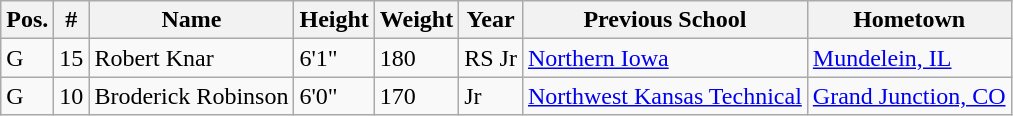<table class="wikitable sortable" border="1">
<tr>
<th>Pos.</th>
<th>#</th>
<th>Name</th>
<th>Height</th>
<th>Weight</th>
<th>Year</th>
<th class="unsortable">Previous School</th>
<th>Hometown</th>
</tr>
<tr>
<td>G</td>
<td>15</td>
<td>Robert Knar</td>
<td>6'1"</td>
<td>180</td>
<td>RS Jr</td>
<td><a href='#'>Northern Iowa</a></td>
<td><a href='#'>Mundelein, IL</a></td>
</tr>
<tr>
<td>G</td>
<td>10</td>
<td>Broderick Robinson</td>
<td>6'0"</td>
<td>170</td>
<td>Jr</td>
<td><a href='#'>Northwest Kansas Technical</a></td>
<td><a href='#'>Grand Junction, CO</a></td>
</tr>
</table>
